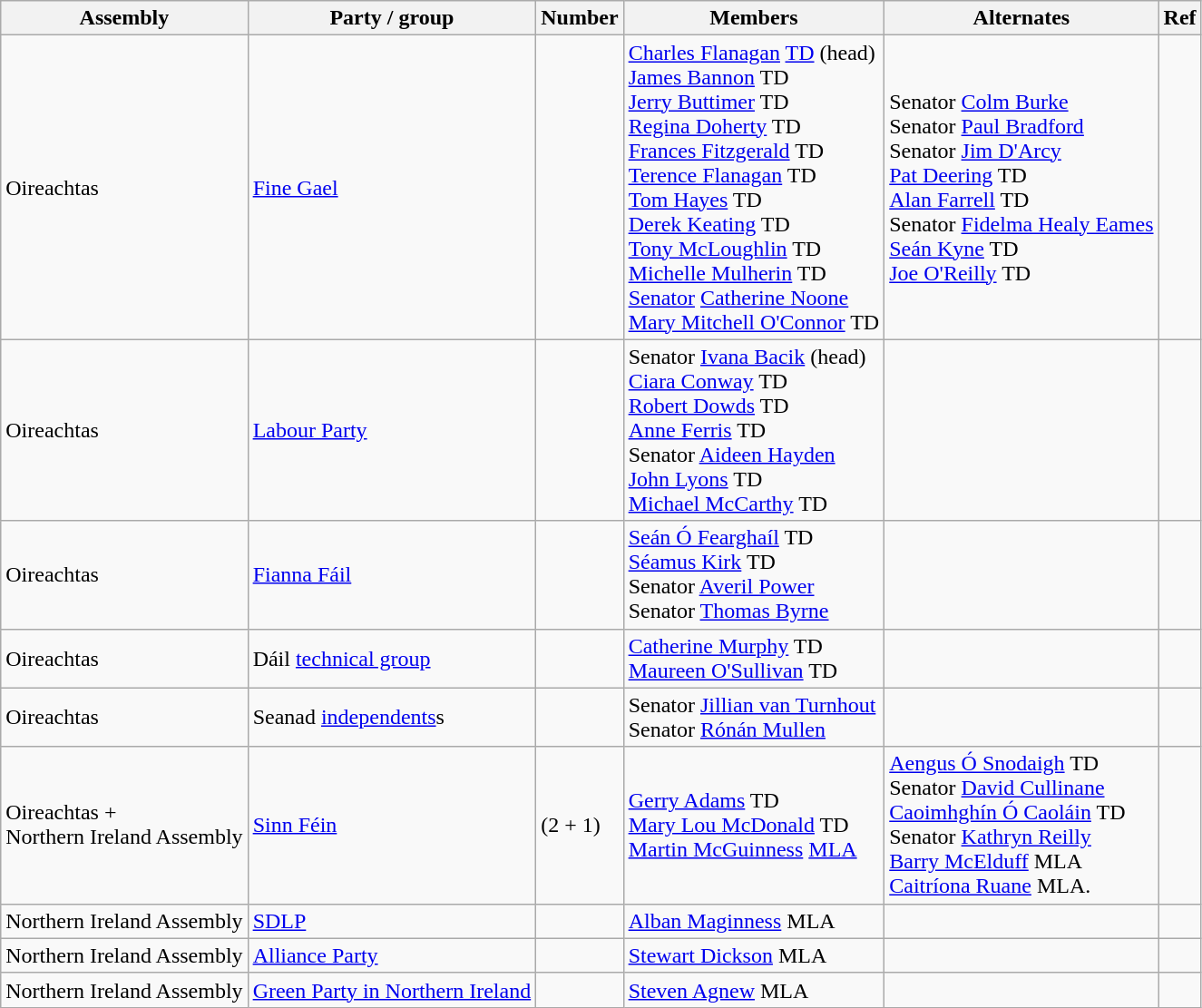<table class="wikitable sortable">
<tr>
<th>Assembly</th>
<th>Party / group</th>
<th>Number</th>
<th class="unsortable">Members</th>
<th class="unsortable">Alternates</th>
<th class="unsortable">Ref</th>
</tr>
<tr>
<td>Oireachtas</td>
<td><a href='#'>Fine Gael</a></td>
<td></td>
<td><a href='#'>Charles Flanagan</a> <a href='#'>TD</a> (head)<br><a href='#'>James Bannon</a> TD<br><a href='#'>Jerry Buttimer</a> TD<br><a href='#'>Regina Doherty</a> TD<br><a href='#'>Frances Fitzgerald</a> TD<br><a href='#'>Terence Flanagan</a> TD<br><a href='#'>Tom Hayes</a> TD<br><a href='#'>Derek Keating</a> TD<br><a href='#'>Tony McLoughlin</a> TD<br><a href='#'>Michelle Mulherin</a> TD<br><a href='#'>Senator</a> <a href='#'>Catherine Noone</a><br><a href='#'>Mary Mitchell O'Connor</a> TD</td>
<td>Senator <a href='#'>Colm Burke</a><br>Senator <a href='#'>Paul Bradford</a><br>Senator <a href='#'>Jim D'Arcy</a><br><a href='#'>Pat Deering</a> TD<br><a href='#'>Alan Farrell</a> TD<br>Senator <a href='#'>Fidelma Healy Eames</a><br><a href='#'>Seán Kyne</a> TD<br><a href='#'>Joe O'Reilly</a> TD</td>
<td></td>
</tr>
<tr>
<td>Oireachtas</td>
<td><a href='#'>Labour Party</a></td>
<td></td>
<td>Senator <a href='#'>Ivana Bacik</a> (head)<br><a href='#'>Ciara Conway</a> TD<br><a href='#'>Robert Dowds</a> TD<br><a href='#'>Anne Ferris</a> TD<br>Senator <a href='#'>Aideen Hayden</a><br><a href='#'>John Lyons</a> TD<br><a href='#'>Michael McCarthy</a> TD</td>
<td></td>
<td></td>
</tr>
<tr>
<td>Oireachtas</td>
<td><a href='#'>Fianna Fáil</a></td>
<td></td>
<td><a href='#'>Seán Ó Fearghaíl</a> TD<br><a href='#'>Séamus Kirk</a> TD<br>Senator <a href='#'>Averil Power</a><br>Senator <a href='#'>Thomas Byrne</a></td>
<td></td>
<td></td>
</tr>
<tr>
<td>Oireachtas</td>
<td>Dáil <a href='#'>technical group</a></td>
<td></td>
<td><a href='#'>Catherine Murphy</a> TD<br><a href='#'>Maureen O'Sullivan</a> TD</td>
<td></td>
<td></td>
</tr>
<tr>
<td>Oireachtas</td>
<td>Seanad <a href='#'>independents</a>s</td>
<td></td>
<td>Senator <a href='#'>Jillian van Turnhout</a><br>Senator <a href='#'>Rónán Mullen</a></td>
<td></td>
<td></td>
</tr>
<tr>
<td>Oireachtas +<br>Northern Ireland Assembly</td>
<td><a href='#'>Sinn Féin</a></td>
<td> (2 + 1)</td>
<td><a href='#'>Gerry Adams</a> TD<br><a href='#'>Mary Lou McDonald</a> TD<br><a href='#'>Martin McGuinness</a> <a href='#'>MLA</a></td>
<td><a href='#'>Aengus Ó Snodaigh</a> TD<br>Senator <a href='#'>David Cullinane</a><br><a href='#'>Caoimhghín Ó Caoláin</a> TD<br>Senator <a href='#'>Kathryn Reilly</a><br><a href='#'>Barry McElduff</a> MLA<br><a href='#'>Caitríona Ruane</a> MLA.</td>
<td></td>
</tr>
<tr>
<td>Northern Ireland Assembly</td>
<td><a href='#'>SDLP</a></td>
<td></td>
<td><a href='#'>Alban Maginness</a> MLA</td>
<td></td>
<td></td>
</tr>
<tr>
<td>Northern Ireland Assembly</td>
<td><a href='#'>Alliance Party</a></td>
<td></td>
<td><a href='#'>Stewart Dickson</a> MLA</td>
<td></td>
<td></td>
</tr>
<tr>
<td>Northern Ireland Assembly</td>
<td><a href='#'>Green Party in Northern Ireland</a></td>
<td></td>
<td><a href='#'>Steven Agnew</a> MLA</td>
<td></td>
<td></td>
</tr>
</table>
